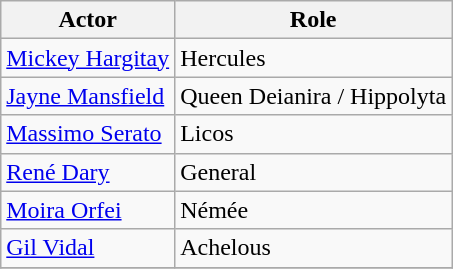<table class="wikitable">
<tr>
<th>Actor</th>
<th>Role</th>
</tr>
<tr>
<td><a href='#'>Mickey Hargitay</a></td>
<td>Hercules</td>
</tr>
<tr>
<td><a href='#'>Jayne Mansfield</a></td>
<td>Queen Deianira / Hippolyta</td>
</tr>
<tr>
<td><a href='#'>Massimo Serato</a></td>
<td>Licos</td>
</tr>
<tr>
<td><a href='#'>René Dary</a></td>
<td>General</td>
</tr>
<tr>
<td><a href='#'>Moira Orfei</a></td>
<td>Némée</td>
</tr>
<tr>
<td><a href='#'>Gil Vidal</a></td>
<td>Achelous</td>
</tr>
<tr>
</tr>
</table>
